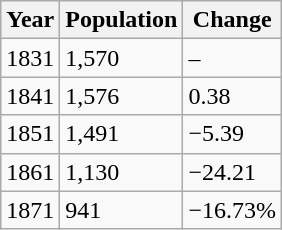<table class="wikitable">
<tr>
<th style="font-weight: bold;">Year</th>
<th style="font-weight: bold;">Population</th>
<th style="font-weight: bold;">Change</th>
</tr>
<tr>
<td>1831</td>
<td>1,570</td>
<td>–</td>
</tr>
<tr>
<td>1841</td>
<td>1,576</td>
<td>0.38</td>
</tr>
<tr>
<td>1851</td>
<td>1,491</td>
<td>−5.39</td>
</tr>
<tr>
<td>1861</td>
<td>1,130</td>
<td>−24.21</td>
</tr>
<tr>
<td>1871</td>
<td>941</td>
<td>−16.73%</td>
</tr>
</table>
